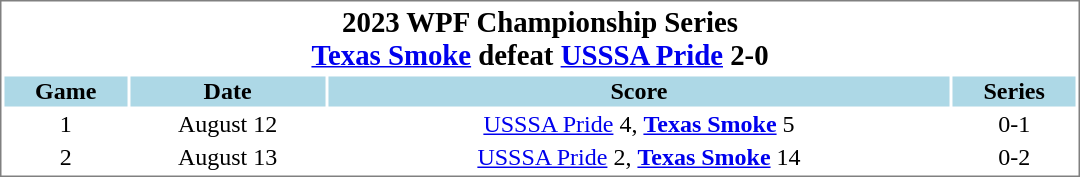<table cellpadding="1"  style="min-width:45em;text-align:center;font-size:100%; border:1px solid gray;">
<tr style="font-size:larger;">
<th colspan=7>2023 WPF Championship Series<br><a href='#'>Texas Smoke</a> defeat <a href='#'>USSSA Pride</a> 2-0</th>
</tr>
<tr style="background:lightblue;">
<th>Game</th>
<th>Date</th>
<th>Score</th>
<th>Series<br></th>
</tr>
<tr>
<td>1</td>
<td>August 12</td>
<td><a href='#'>USSSA Pride</a> 4, <strong><a href='#'>Texas Smoke</a></strong> 5</td>
<td>0-1</td>
</tr>
<tr>
<td>2</td>
<td>August 13</td>
<td><a href='#'>USSSA Pride</a> 2, <strong><a href='#'>Texas Smoke</a></strong> 14</td>
<td>0-2</td>
</tr>
</table>
